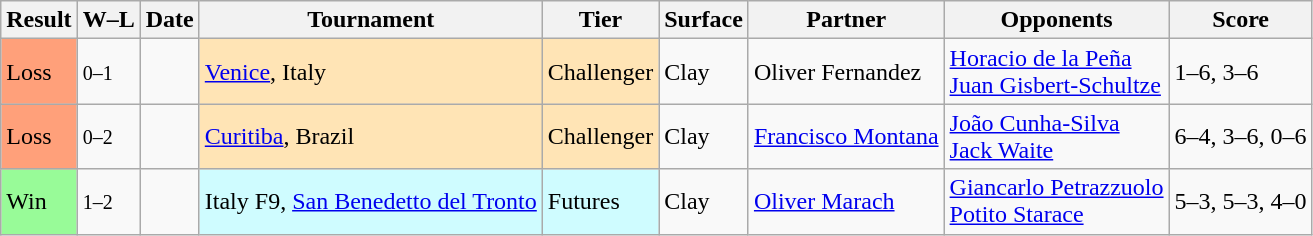<table class="sortable wikitable">
<tr>
<th>Result</th>
<th class="unsortable">W–L</th>
<th>Date</th>
<th>Tournament</th>
<th>Tier</th>
<th>Surface</th>
<th>Partner</th>
<th>Opponents</th>
<th class="unsortable">Score</th>
</tr>
<tr>
<td style="background:#ffa07a;">Loss</td>
<td><small>0–1</small></td>
<td></td>
<td style="background:moccasin;"><a href='#'>Venice</a>, Italy</td>
<td style="background:moccasin;">Challenger</td>
<td>Clay</td>
<td> Oliver Fernandez</td>
<td> <a href='#'>Horacio de la Peña</a> <br>  <a href='#'>Juan Gisbert-Schultze</a></td>
<td>1–6, 3–6</td>
</tr>
<tr>
<td style="background:#ffa07a;">Loss</td>
<td><small>0–2</small></td>
<td></td>
<td style="background:moccasin;"><a href='#'>Curitiba</a>, Brazil</td>
<td style="background:moccasin;">Challenger</td>
<td>Clay</td>
<td> <a href='#'>Francisco Montana</a></td>
<td> <a href='#'>João Cunha-Silva</a> <br>  <a href='#'>Jack Waite</a></td>
<td>6–4, 3–6, 0–6</td>
</tr>
<tr>
<td style="background:#98fb98;">Win</td>
<td><small>1–2</small></td>
<td></td>
<td style="background:#cffcff;">Italy F9, <a href='#'>San Benedetto del Tronto</a></td>
<td style="background:#cffcff;">Futures</td>
<td>Clay</td>
<td> <a href='#'>Oliver Marach</a></td>
<td> <a href='#'>Giancarlo Petrazzuolo</a> <br>  <a href='#'>Potito Starace</a></td>
<td>5–3, 5–3, 4–0</td>
</tr>
</table>
